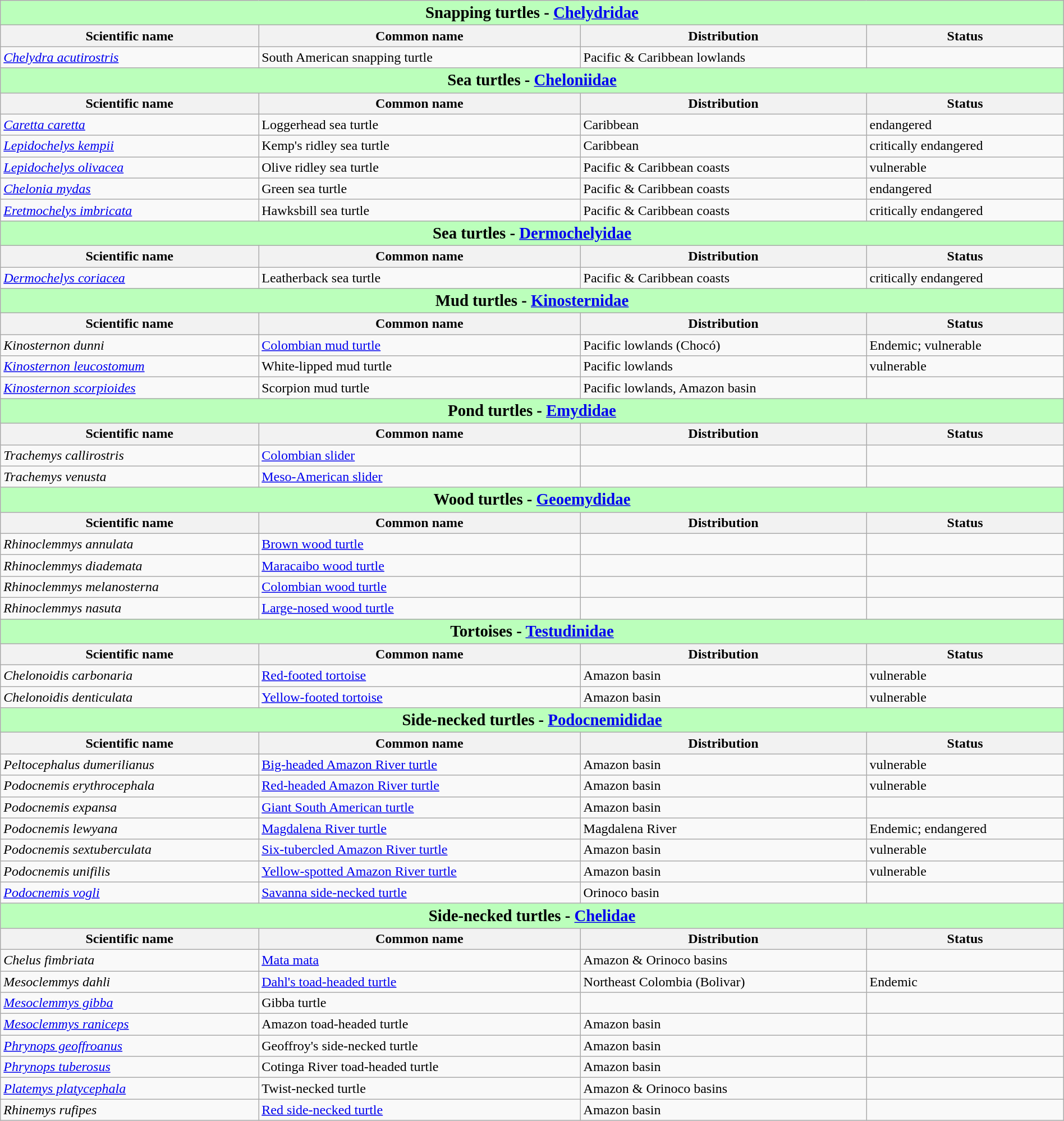<table class="wikitable" style="width:100%;">
<tr>
<td colspan="100%" align="center" bgcolor="#bbffbb"><big><strong>Snapping turtles - <a href='#'>Chelydridae</a></strong></big></td>
</tr>
<tr>
<th>Scientific name</th>
<th>Common name</th>
<th>Distribution</th>
<th>Status</th>
</tr>
<tr>
<td><em><a href='#'>Chelydra acutirostris</a></em></td>
<td>South American snapping turtle</td>
<td>Pacific & Caribbean lowlands</td>
<td></td>
</tr>
<tr>
<td colspan="100%" align="center" bgcolor="#bbffbb"><big><strong>Sea turtles - <a href='#'>Cheloniidae</a></strong></big></td>
</tr>
<tr>
<th>Scientific name</th>
<th>Common name</th>
<th>Distribution</th>
<th>Status</th>
</tr>
<tr>
<td><em><a href='#'>Caretta caretta</a></em></td>
<td>Loggerhead sea turtle</td>
<td>Caribbean</td>
<td><span>endangered</span></td>
</tr>
<tr>
<td><em><a href='#'>Lepidochelys kempii</a></em></td>
<td>Kemp's ridley sea turtle</td>
<td>Caribbean</td>
<td><span>critically endangered</span></td>
</tr>
<tr>
<td><em><a href='#'>Lepidochelys olivacea</a></em></td>
<td>Olive ridley sea turtle</td>
<td>Pacific & Caribbean coasts</td>
<td><span>vulnerable</span></td>
</tr>
<tr>
<td><em><a href='#'>Chelonia mydas</a></em></td>
<td>Green sea turtle</td>
<td>Pacific & Caribbean coasts</td>
<td><span>endangered</span></td>
</tr>
<tr>
<td><em><a href='#'>Eretmochelys imbricata</a></em></td>
<td>Hawksbill sea turtle</td>
<td>Pacific & Caribbean coasts</td>
<td><span>critically endangered</span></td>
</tr>
<tr>
<td colspan="100%" align="center" bgcolor="#bbffbb"><big><strong>Sea turtles - <a href='#'>Dermochelyidae</a></strong></big></td>
</tr>
<tr>
<th>Scientific name</th>
<th>Common name</th>
<th>Distribution</th>
<th>Status</th>
</tr>
<tr>
<td><em><a href='#'>Dermochelys coriacea</a></em></td>
<td>Leatherback sea turtle</td>
<td>Pacific & Caribbean coasts</td>
<td><span>critically endangered</span></td>
</tr>
<tr>
<td colspan="100%" align="center" bgcolor="#bbffbb"><big><strong>Mud turtles - <a href='#'>Kinosternidae</a></strong></big></td>
</tr>
<tr>
<th>Scientific name</th>
<th>Common name</th>
<th>Distribution</th>
<th>Status</th>
</tr>
<tr>
<td><em>Kinosternon dunni</em></td>
<td><a href='#'>Colombian mud turtle</a></td>
<td>Pacific lowlands (Chocó)</td>
<td><span>Endemic</span>; <span>vulnerable</span></td>
</tr>
<tr>
<td><em><a href='#'>Kinosternon leucostomum</a></em></td>
<td>White-lipped mud turtle</td>
<td>Pacific lowlands</td>
<td><span>vulnerable</span></td>
</tr>
<tr>
<td><em><a href='#'>Kinosternon scorpioides</a></em></td>
<td>Scorpion mud turtle</td>
<td>Pacific lowlands, Amazon basin</td>
<td></td>
</tr>
<tr>
<td colspan="100%" align="center" bgcolor="#bbffbb"><big><strong>Pond turtles - <a href='#'>Emydidae</a></strong></big></td>
</tr>
<tr>
<th>Scientific name</th>
<th>Common name</th>
<th>Distribution</th>
<th>Status</th>
</tr>
<tr>
<td><em>Trachemys callirostris</em></td>
<td><a href='#'>Colombian slider</a></td>
<td></td>
<td></td>
</tr>
<tr>
<td><em>Trachemys venusta</em></td>
<td><a href='#'>Meso-American slider</a></td>
<td></td>
<td></td>
</tr>
<tr>
<td colspan="100%" align="center" bgcolor="#bbffbb"><big><strong>Wood turtles - <a href='#'>Geoemydidae</a></strong></big></td>
</tr>
<tr>
<th>Scientific name</th>
<th>Common name</th>
<th>Distribution</th>
<th>Status</th>
</tr>
<tr>
<td><em>Rhinoclemmys annulata</em></td>
<td><a href='#'>Brown wood turtle</a></td>
<td></td>
<td></td>
</tr>
<tr>
<td><em>Rhinoclemmys diademata</em></td>
<td><a href='#'>Maracaibo wood turtle</a></td>
<td></td>
<td></td>
</tr>
<tr>
<td><em>Rhinoclemmys melanosterna</em></td>
<td><a href='#'>Colombian wood turtle</a></td>
<td></td>
<td></td>
</tr>
<tr>
<td><em>Rhinoclemmys nasuta</em></td>
<td><a href='#'>Large-nosed wood turtle</a></td>
<td></td>
<td></td>
</tr>
<tr>
<td colspan="100%" align="center" bgcolor="#bbffbb"><big><strong>Tortoises - <a href='#'>Testudinidae</a></strong></big></td>
</tr>
<tr>
<th>Scientific name</th>
<th>Common name</th>
<th>Distribution</th>
<th>Status</th>
</tr>
<tr>
<td><em>Chelonoidis carbonaria</em></td>
<td><a href='#'>Red-footed tortoise</a></td>
<td>Amazon basin</td>
<td><span>vulnerable</span></td>
</tr>
<tr>
<td><em>Chelonoidis denticulata</em></td>
<td><a href='#'>Yellow-footed tortoise</a></td>
<td>Amazon basin</td>
<td><span>vulnerable</span></td>
</tr>
<tr>
<td colspan="100%" align="center" bgcolor="#bbffbb"><big><strong>Side-necked turtles - <a href='#'>Podocnemididae</a></strong></big></td>
</tr>
<tr>
<th>Scientific name</th>
<th>Common name</th>
<th>Distribution</th>
<th>Status</th>
</tr>
<tr>
<td><em>Peltocephalus dumerilianus</em></td>
<td><a href='#'>Big-headed Amazon River turtle</a></td>
<td>Amazon basin</td>
<td><span>vulnerable</span></td>
</tr>
<tr>
<td><em>Podocnemis erythrocephala</em></td>
<td><a href='#'>Red-headed Amazon River turtle</a></td>
<td>Amazon basin</td>
<td><span>vulnerable</span></td>
</tr>
<tr>
<td><em>Podocnemis expansa</em></td>
<td><a href='#'>Giant South American turtle</a></td>
<td>Amazon basin</td>
<td></td>
</tr>
<tr>
<td><em>Podocnemis lewyana</em></td>
<td><a href='#'>Magdalena River turtle</a></td>
<td>Magdalena River</td>
<td><span>Endemic</span>; <span>endangered</span></td>
</tr>
<tr>
<td><em>Podocnemis sextuberculata</em></td>
<td><a href='#'>Six-tubercled Amazon River turtle</a></td>
<td>Amazon basin</td>
<td><span>vulnerable</span></td>
</tr>
<tr>
<td><em>Podocnemis unifilis</em></td>
<td><a href='#'>Yellow-spotted Amazon River turtle</a></td>
<td>Amazon basin</td>
<td><span>vulnerable</span></td>
</tr>
<tr>
<td><em><a href='#'>Podocnemis vogli</a></em></td>
<td><a href='#'>Savanna side-necked turtle</a></td>
<td>Orinoco basin</td>
<td></td>
</tr>
<tr>
<td colspan="100%" align="center" bgcolor="#bbffbb"><big><strong>Side-necked turtles - <a href='#'>Chelidae</a></strong></big></td>
</tr>
<tr>
<th>Scientific name</th>
<th>Common name</th>
<th>Distribution</th>
<th>Status</th>
</tr>
<tr>
<td><em>Chelus fimbriata</em></td>
<td><a href='#'>Mata mata</a></td>
<td>Amazon & Orinoco basins</td>
<td></td>
</tr>
<tr>
<td><em>Mesoclemmys dahli</em></td>
<td><a href='#'>Dahl's toad-headed turtle</a></td>
<td>Northeast Colombia (Bolivar)</td>
<td><span>Endemic</span></td>
</tr>
<tr>
<td><em><a href='#'>Mesoclemmys gibba </a></em></td>
<td>Gibba turtle</td>
<td></td>
<td></td>
</tr>
<tr>
<td><em><a href='#'>Mesoclemmys raniceps</a></em></td>
<td>Amazon toad-headed turtle</td>
<td>Amazon basin</td>
<td></td>
</tr>
<tr>
<td><em><a href='#'>Phrynops geoffroanus</a></em></td>
<td>Geoffroy's side-necked turtle</td>
<td>Amazon basin</td>
<td></td>
</tr>
<tr>
<td><em><a href='#'>Phrynops tuberosus</a></em></td>
<td>Cotinga River toad-headed turtle</td>
<td>Amazon basin</td>
<td></td>
</tr>
<tr>
<td><em><a href='#'>Platemys platycephala</a></em></td>
<td>Twist-necked turtle</td>
<td>Amazon & Orinoco basins</td>
<td></td>
</tr>
<tr>
<td><em>Rhinemys rufipes</em></td>
<td><a href='#'>Red side-necked turtle</a></td>
<td>Amazon basin</td>
<td></td>
</tr>
</table>
